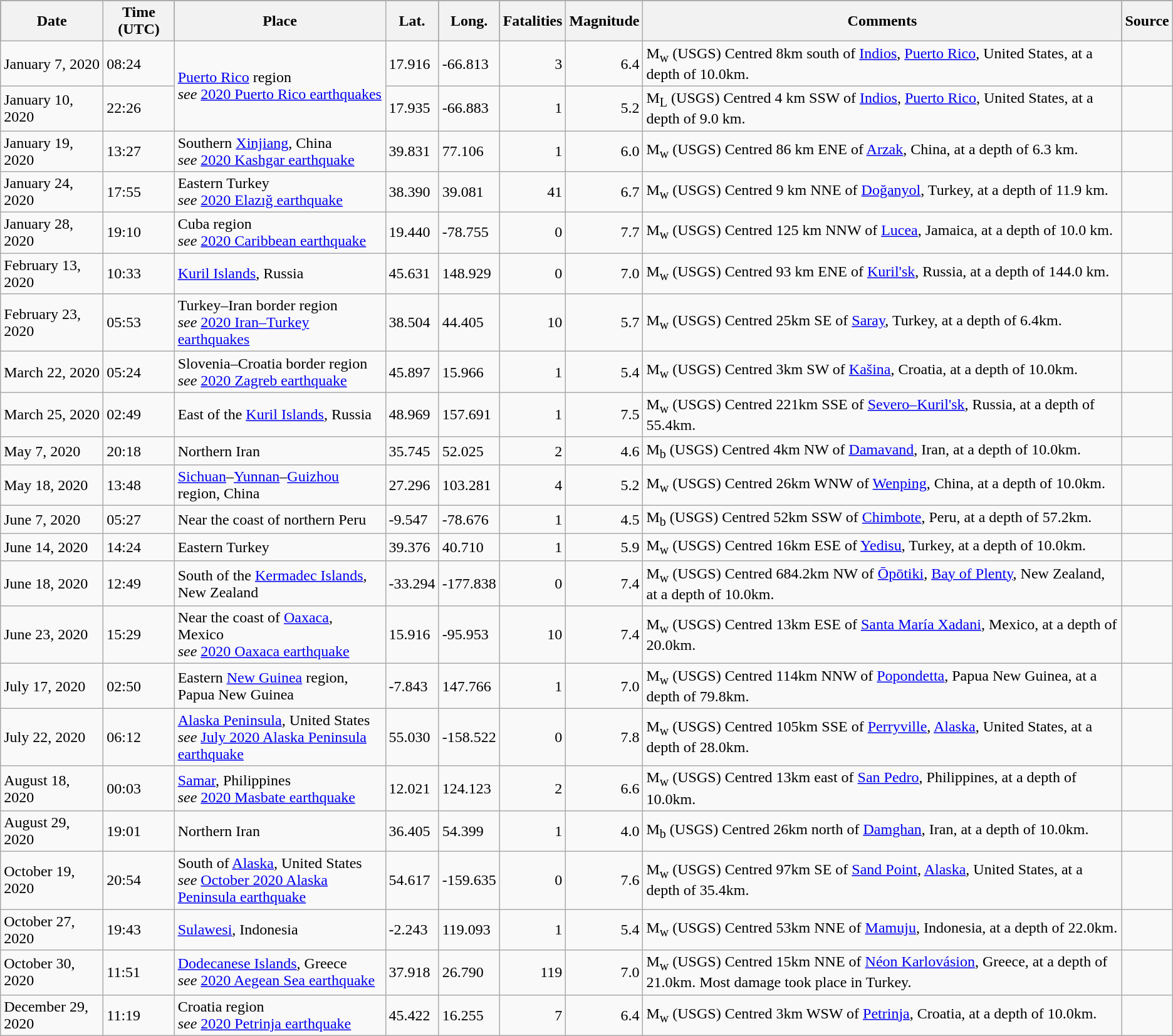<table class="wikitable sortable">
<tr style="background:black;">
<th>Date</th>
<th>Time (UTC)</th>
<th>Place</th>
<th>Lat.</th>
<th>Long.</th>
<th>Fatalities</th>
<th>Magnitude</th>
<th>Comments</th>
<th>Source</th>
</tr>
<tr>
<td>January 7, 2020</td>
<td>08:24</td>
<td rowspan="2"> <a href='#'>Puerto Rico</a> region<br> <em>see</em> <a href='#'>2020 Puerto Rico earthquakes</a></td>
<td>17.916</td>
<td>-66.813</td>
<td style="text-align:right;">3</td>
<td style="text-align:right;">6.4</td>
<td>M<sub>w</sub> (USGS) Centred 8km south of <a href='#'>Indios</a>, <a href='#'>Puerto Rico</a>, United States, at a depth of 10.0km.</td>
<td style="text-align:right;"></td>
</tr>
<tr>
<td>January 10, 2020</td>
<td>22:26</td>
<td>17.935</td>
<td>-66.883</td>
<td style="text-align:right;">1</td>
<td style="text-align:right;">5.2</td>
<td>M<sub>L</sub> (USGS) Centred 4 km SSW of <a href='#'>Indios</a>, <a href='#'>Puerto Rico</a>, United States, at a depth of 9.0 km.</td>
<td style="text-align:right;"></td>
</tr>
<tr>
<td>January 19, 2020</td>
<td>13:27</td>
<td> Southern <a href='#'>Xinjiang</a>, China<br> <em>see</em> <a href='#'>2020 Kashgar earthquake</a></td>
<td>39.831</td>
<td>77.106</td>
<td style="text-align:right;">1</td>
<td style="text-align:right;">6.0</td>
<td>M<sub>w</sub> (USGS) Centred 86 km ENE of <a href='#'>Arzak</a>, China, at a depth of 6.3 km.</td>
<td style="text-align:right;"></td>
</tr>
<tr>
<td>January 24, 2020</td>
<td>17:55</td>
<td> Eastern Turkey<br> <em>see</em> <a href='#'>2020 Elazığ earthquake</a></td>
<td>38.390</td>
<td>39.081</td>
<td style="text-align:right;">41</td>
<td style="text-align:right;">6.7</td>
<td>M<sub>w</sub> (USGS) Centred 9 km NNE of <a href='#'>Doğanyol</a>, Turkey, at a depth of 11.9 km.</td>
<td style="text-align:right;"></td>
</tr>
<tr>
<td>January 28, 2020</td>
<td>19:10</td>
<td> Cuba region<br> <em>see</em> <a href='#'>2020 Caribbean earthquake</a></td>
<td>19.440</td>
<td>-78.755</td>
<td style="text-align:right;">0</td>
<td style="text-align:right;">7.7</td>
<td>M<sub>w</sub> (USGS) Centred 125 km NNW of <a href='#'>Lucea</a>, Jamaica, at a depth of 10.0 km.</td>
<td style="text-align:right;"></td>
</tr>
<tr>
<td>February 13, 2020</td>
<td>10:33</td>
<td> <a href='#'>Kuril Islands</a>, Russia</td>
<td>45.631</td>
<td>148.929</td>
<td style="text-align:right;">0</td>
<td style="text-align:right;">7.0</td>
<td>M<sub>w</sub> (USGS) Centred 93 km ENE of <a href='#'>Kuril'sk</a>, Russia, at a depth of 144.0 km.</td>
<td style="text-align:right;"></td>
</tr>
<tr>
<td>February 23, 2020</td>
<td>05:53</td>
<td> Turkey–Iran border region<br> <em>see</em> <a href='#'>2020 Iran–Turkey earthquakes</a></td>
<td>38.504</td>
<td>44.405</td>
<td style="text-align:right;">10</td>
<td style="text-align:right;">5.7</td>
<td>M<sub>w</sub> (USGS) Centred 25km SE of <a href='#'>Saray</a>, Turkey, at a depth of 6.4km.</td>
<td style="text-align:right;"></td>
</tr>
<tr>
<td>March 22, 2020</td>
<td>05:24</td>
<td> Slovenia–Croatia border region<br> <em>see</em> <a href='#'>2020 Zagreb earthquake</a></td>
<td>45.897</td>
<td>15.966</td>
<td style="text-align:right;">1</td>
<td style="text-align:right;">5.4</td>
<td>M<sub>w</sub> (USGS) Centred 3km SW of <a href='#'>Kašina</a>, Croatia, at a depth of 10.0km.</td>
<td style="text-align:right;"></td>
</tr>
<tr>
<td>March 25, 2020</td>
<td>02:49</td>
<td> East of the <a href='#'>Kuril Islands</a>, Russia</td>
<td>48.969</td>
<td>157.691</td>
<td style="text-align:right;">1</td>
<td style="text-align:right;">7.5</td>
<td>M<sub>w</sub> (USGS) Centred 221km SSE of <a href='#'>Severo–Kuril'sk</a>, Russia, at a depth of 55.4km.</td>
<td style="text-align:right;"></td>
</tr>
<tr>
<td>May 7, 2020</td>
<td>20:18</td>
<td> Northern Iran</td>
<td>35.745</td>
<td>52.025</td>
<td style="text-align:right;">2</td>
<td style="text-align:right;">4.6</td>
<td>M<sub>b</sub> (USGS) Centred 4km NW of <a href='#'>Damavand</a>, Iran, at a depth of 10.0km.</td>
<td style="text-align:right;"></td>
</tr>
<tr>
<td>May 18, 2020</td>
<td>13:48</td>
<td> <a href='#'>Sichuan</a>–<a href='#'>Yunnan</a>–<a href='#'>Guizhou</a> region, China</td>
<td>27.296</td>
<td>103.281</td>
<td style="text-align:right;">4</td>
<td style="text-align:right;">5.2</td>
<td>M<sub>w</sub> (USGS) Centred 26km WNW of <a href='#'>Wenping</a>, China, at a depth of 10.0km.</td>
<td style="text-align:right;"></td>
</tr>
<tr>
<td>June 7, 2020</td>
<td>05:27</td>
<td> Near the coast of northern Peru</td>
<td>-9.547</td>
<td>-78.676</td>
<td style="text-align:right;">1</td>
<td style="text-align:right;">4.5</td>
<td>M<sub>b</sub> (USGS) Centred 52km SSW of <a href='#'>Chimbote</a>, Peru, at a depth of 57.2km.</td>
<td style="text-align:right;"></td>
</tr>
<tr>
<td>June 14, 2020</td>
<td>14:24</td>
<td> Eastern Turkey</td>
<td>39.376</td>
<td>40.710</td>
<td style="text-align:right;">1</td>
<td style="text-align:right;">5.9</td>
<td>M<sub>w</sub> (USGS) Centred 16km ESE of <a href='#'>Yedisu</a>, Turkey, at a depth of 10.0km.</td>
<td style="text-align:right;"></td>
</tr>
<tr>
<td>June 18, 2020</td>
<td>12:49</td>
<td>South of the <a href='#'>Kermadec Islands</a>, New Zealand</td>
<td>-33.294</td>
<td>-177.838</td>
<td style="text-align:right;">0</td>
<td style="text-align:right;">7.4</td>
<td>M<sub>w</sub> (USGS) Centred 684.2km NW of <a href='#'>Ōpōtiki</a>, <a href='#'>Bay of Plenty</a>, New Zealand, at a depth of 10.0km.</td>
<td style="text-align:right;"></td>
</tr>
<tr>
<td>June 23, 2020</td>
<td>15:29</td>
<td> Near the coast of <a href='#'>Oaxaca</a>, Mexico<br> <em>see</em> <a href='#'>2020 Oaxaca earthquake</a></td>
<td>15.916</td>
<td>-95.953</td>
<td style="text-align:right;">10</td>
<td style="text-align:right;">7.4</td>
<td>M<sub>w</sub> (USGS) Centred 13km ESE of <a href='#'>Santa María Xadani</a>, Mexico, at a depth of 20.0km.</td>
<td style="text-align:right;"></td>
</tr>
<tr>
<td>July 17, 2020</td>
<td>02:50</td>
<td> Eastern <a href='#'>New Guinea</a> region, Papua New Guinea</td>
<td>-7.843</td>
<td>147.766</td>
<td style="text-align:right;">1</td>
<td style="text-align:right;">7.0</td>
<td>M<sub>w</sub> (USGS) Centred 114km NNW of <a href='#'>Popondetta</a>, Papua New Guinea, at a depth of 79.8km.</td>
<td style="text-align:right;"></td>
</tr>
<tr>
<td>July 22, 2020</td>
<td>06:12</td>
<td> <a href='#'>Alaska Peninsula</a>, United States<br> <em>see</em> <a href='#'>July 2020 Alaska Peninsula earthquake</a></td>
<td>55.030</td>
<td>-158.522</td>
<td style="text-align:right;">0</td>
<td style="text-align:right;">7.8</td>
<td>M<sub>w</sub> (USGS) Centred 105km SSE of <a href='#'>Perryville</a>, <a href='#'>Alaska</a>, United States, at a depth of 28.0km.</td>
<td style="text-align:right;"></td>
</tr>
<tr>
<td>August 18, 2020</td>
<td>00:03</td>
<td> <a href='#'>Samar</a>, Philippines<br> <em>see</em> <a href='#'>2020 Masbate earthquake</a></td>
<td>12.021</td>
<td>124.123</td>
<td style="text-align:right;">2</td>
<td style="text-align:right;">6.6</td>
<td>M<sub>w</sub> (USGS) Centred 13km east of <a href='#'>San Pedro</a>, Philippines, at a depth of 10.0km.</td>
<td style="text-align:right;"></td>
</tr>
<tr>
<td>August 29, 2020</td>
<td>19:01</td>
<td> Northern Iran</td>
<td>36.405</td>
<td>54.399</td>
<td style="text-align:right;">1</td>
<td style="text-align:right;">4.0</td>
<td>M<sub>b</sub> (USGS) Centred 26km north of <a href='#'>Damghan</a>, Iran, at a depth of 10.0km.</td>
<td style="text-align:right;"></td>
</tr>
<tr>
<td>October 19, 2020</td>
<td>20:54</td>
<td> South of <a href='#'>Alaska</a>, United States<br> <em>see</em> <a href='#'>October 2020 Alaska Peninsula earthquake</a></td>
<td>54.617</td>
<td>-159.635</td>
<td style="text-align:right;">0</td>
<td style="text-align:right;">7.6</td>
<td>M<sub>w</sub> (USGS) Centred 97km SE of <a href='#'>Sand Point</a>, <a href='#'>Alaska</a>, United States, at a depth of 35.4km.</td>
<td style="text-align:right;"></td>
</tr>
<tr>
<td>October 27, 2020</td>
<td>19:43</td>
<td> <a href='#'>Sulawesi</a>, Indonesia</td>
<td>-2.243</td>
<td>119.093</td>
<td style="text-align:right;">1</td>
<td style="text-align:right;">5.4</td>
<td>M<sub>w</sub> (USGS) Centred 53km NNE of <a href='#'>Mamuju</a>, Indonesia, at a depth of 22.0km.</td>
<td style="text-align:right;"></td>
</tr>
<tr>
<td>October 30, 2020</td>
<td>11:51</td>
<td> <a href='#'>Dodecanese Islands</a>, Greece<br> <em>see</em> <a href='#'>2020 Aegean Sea earthquake</a></td>
<td>37.918</td>
<td>26.790</td>
<td style="text-align:right;">119</td>
<td style="text-align:right;">7.0</td>
<td>M<sub>w</sub> (USGS) Centred 15km NNE of <a href='#'>Néon Karlovásion</a>, Greece, at a depth of 21.0km. Most damage took place in Turkey.</td>
<td style="text-align:right;"></td>
</tr>
<tr>
<td>December 29, 2020</td>
<td>11:19</td>
<td> Croatia region<br> <em>see</em> <a href='#'>2020 Petrinja earthquake</a></td>
<td>45.422</td>
<td>16.255</td>
<td style="text-align:right;">7</td>
<td style="text-align:right;">6.4</td>
<td>M<sub>w</sub> (USGS) Centred 3km WSW of <a href='#'>Petrinja</a>, Croatia, at a depth of 10.0km.</td>
<td style="text-align:right;"></td>
</tr>
</table>
